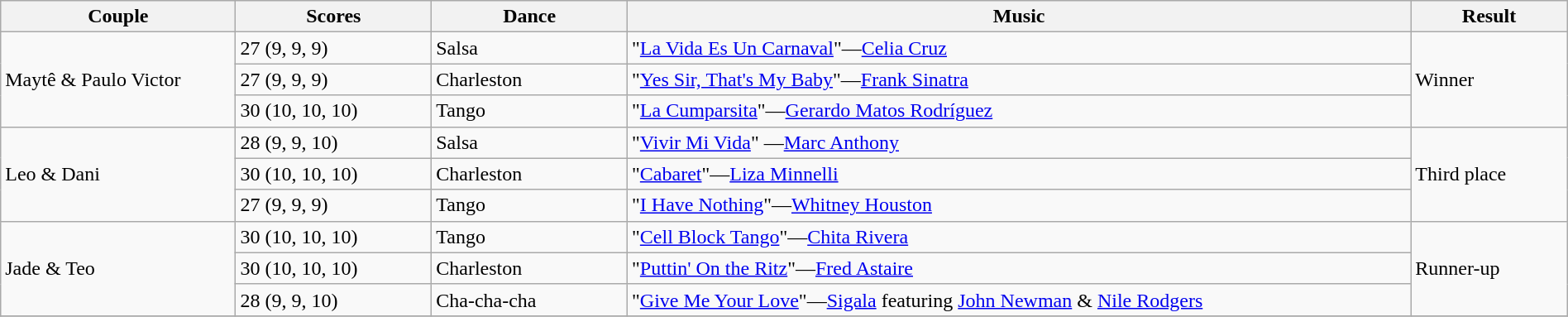<table class="wikitable sortable" style="width:100%;">
<tr>
<th style="width:15.0%;">Couple</th>
<th style="width:12.5%;">Scores</th>
<th style="width:12.5%;">Dance</th>
<th style="width:50.0%;">Music</th>
<th style="width:10.0%;">Result</th>
</tr>
<tr>
<td rowspan=3>Maytê & Paulo Victor</td>
<td>27 (9, 9, 9)</td>
<td>Salsa</td>
<td>"<a href='#'>La Vida Es Un Carnaval</a>"—<a href='#'>Celia Cruz</a></td>
<td rowspan=3>Winner</td>
</tr>
<tr>
<td>27 (9, 9, 9)</td>
<td>Charleston</td>
<td>"<a href='#'>Yes Sir, That's My Baby</a>"—<a href='#'>Frank Sinatra</a></td>
</tr>
<tr>
<td>30 (10, 10, 10)</td>
<td>Tango</td>
<td>"<a href='#'>La Cumparsita</a>"—<a href='#'>Gerardo Matos Rodríguez</a></td>
</tr>
<tr>
<td rowspan=3>Leo & Dani</td>
<td>28 (9, 9, 10)</td>
<td>Salsa</td>
<td>"<a href='#'>Vivir Mi Vida</a>" —<a href='#'>Marc Anthony</a></td>
<td rowspan=3>Third place</td>
</tr>
<tr>
<td>30 (10, 10, 10)</td>
<td>Charleston</td>
<td>"<a href='#'>Cabaret</a>"—<a href='#'>Liza Minnelli</a></td>
</tr>
<tr>
<td>27 (9, 9, 9)</td>
<td>Tango</td>
<td>"<a href='#'>I Have Nothing</a>"—<a href='#'>Whitney Houston</a></td>
</tr>
<tr>
<td rowspan=3>Jade & Teo</td>
<td>30 (10, 10, 10)</td>
<td>Tango</td>
<td>"<a href='#'>Cell Block Tango</a>"—<a href='#'>Chita Rivera</a></td>
<td rowspan=3>Runner-up</td>
</tr>
<tr>
<td>30 (10, 10, 10)</td>
<td>Charleston</td>
<td>"<a href='#'>Puttin' On the Ritz</a>"—<a href='#'>Fred Astaire</a></td>
</tr>
<tr>
<td>28 (9, 9, 10)</td>
<td>Cha-cha-cha</td>
<td>"<a href='#'>Give Me Your Love</a>"—<a href='#'>Sigala</a> featuring <a href='#'>John Newman</a> & <a href='#'>Nile Rodgers</a></td>
</tr>
<tr>
</tr>
</table>
